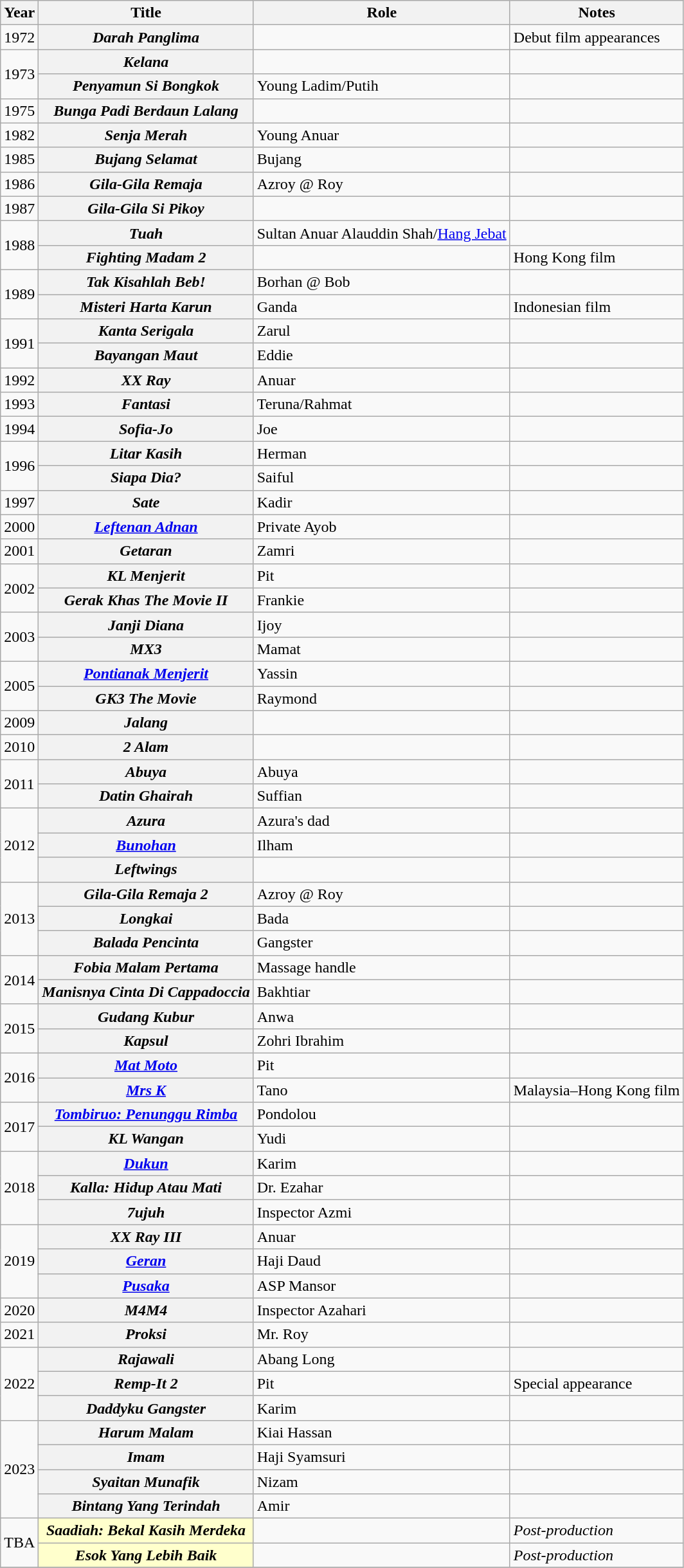<table class="wikitable">
<tr>
<th>Year</th>
<th>Title</th>
<th>Role</th>
<th>Notes</th>
</tr>
<tr>
<td>1972</td>
<th><em>Darah Panglima</em></th>
<td></td>
<td>Debut film appearances</td>
</tr>
<tr>
<td rowspan="2">1973</td>
<th><em>Kelana</em></th>
<td></td>
<td></td>
</tr>
<tr>
<th><em>Penyamun Si Bongkok</em></th>
<td>Young Ladim/Putih</td>
<td></td>
</tr>
<tr>
<td>1975</td>
<th><em>Bunga Padi Berdaun Lalang</em></th>
<td></td>
<td></td>
</tr>
<tr>
<td>1982</td>
<th><em>Senja Merah</em></th>
<td>Young Anuar</td>
<td></td>
</tr>
<tr>
<td>1985</td>
<th><em>Bujang Selamat</em></th>
<td>Bujang</td>
<td></td>
</tr>
<tr>
<td>1986</td>
<th><em>Gila-Gila Remaja</em></th>
<td>Azroy @ Roy</td>
<td></td>
</tr>
<tr>
<td>1987</td>
<th><em>Gila-Gila Si Pikoy</em></th>
<td></td>
<td></td>
</tr>
<tr>
<td rowspan="2">1988</td>
<th><em>Tuah</em></th>
<td>Sultan Anuar Alauddin Shah/<a href='#'>Hang Jebat</a></td>
<td></td>
</tr>
<tr>
<th><em>Fighting Madam 2</em></th>
<td></td>
<td>Hong Kong film</td>
</tr>
<tr>
<td rowspan="2">1989</td>
<th><em>Tak Kisahlah Beb!</em></th>
<td>Borhan @ Bob</td>
<td></td>
</tr>
<tr>
<th><em>Misteri Harta Karun</em></th>
<td>Ganda</td>
<td>Indonesian film</td>
</tr>
<tr>
<td rowspan="2">1991</td>
<th><em>Kanta Serigala</em></th>
<td>Zarul</td>
<td></td>
</tr>
<tr>
<th><em>Bayangan Maut</em></th>
<td>Eddie</td>
<td></td>
</tr>
<tr>
<td>1992</td>
<th><em>XX Ray</em></th>
<td>Anuar</td>
<td></td>
</tr>
<tr>
<td>1993</td>
<th><em>Fantasi</em></th>
<td>Teruna/Rahmat</td>
<td></td>
</tr>
<tr>
<td>1994</td>
<th><em>Sofia-Jo</em></th>
<td>Joe</td>
<td></td>
</tr>
<tr>
<td rowspan="2">1996</td>
<th><em>Litar Kasih</em></th>
<td>Herman</td>
<td></td>
</tr>
<tr>
<th><em>Siapa Dia?</em></th>
<td>Saiful</td>
<td></td>
</tr>
<tr>
<td>1997</td>
<th><em>Sate</em></th>
<td>Kadir</td>
<td></td>
</tr>
<tr>
<td>2000</td>
<th><em><a href='#'>Leftenan Adnan</a></em></th>
<td>Private Ayob</td>
<td></td>
</tr>
<tr>
<td>2001</td>
<th><em>Getaran</em></th>
<td>Zamri</td>
<td></td>
</tr>
<tr>
<td rowspan="2">2002</td>
<th><em>KL Menjerit</em></th>
<td>Pit</td>
<td></td>
</tr>
<tr>
<th><em>Gerak Khas The Movie II</em></th>
<td>Frankie</td>
<td></td>
</tr>
<tr>
<td rowspan="2">2003</td>
<th><em>Janji Diana</em></th>
<td>Ijoy</td>
<td></td>
</tr>
<tr>
<th><em>MX3</em></th>
<td>Mamat</td>
<td></td>
</tr>
<tr>
<td rowspan="2">2005</td>
<th><em><a href='#'>Pontianak Menjerit</a></em></th>
<td>Yassin</td>
<td></td>
</tr>
<tr>
<th><em>GK3 The Movie</em></th>
<td>Raymond</td>
<td></td>
</tr>
<tr>
<td>2009</td>
<th><em>Jalang</em></th>
<td></td>
<td></td>
</tr>
<tr>
<td>2010</td>
<th><em>2 Alam</em></th>
<td></td>
<td></td>
</tr>
<tr>
<td rowspan="2">2011</td>
<th><em>Abuya</em></th>
<td>Abuya</td>
<td></td>
</tr>
<tr>
<th><em>Datin Ghairah</em></th>
<td>Suffian</td>
<td></td>
</tr>
<tr>
<td rowspan="3">2012</td>
<th><em>Azura</em></th>
<td>Azura's dad</td>
<td></td>
</tr>
<tr>
<th><em><a href='#'>Bunohan</a></em></th>
<td>Ilham</td>
<td></td>
</tr>
<tr>
<th><em>Leftwings</em></th>
<td></td>
<td></td>
</tr>
<tr>
<td rowspan="3">2013</td>
<th><em>Gila-Gila Remaja 2</em></th>
<td>Azroy @ Roy</td>
<td></td>
</tr>
<tr>
<th><em>Longkai</em></th>
<td>Bada</td>
<td></td>
</tr>
<tr>
<th><em>Balada Pencinta</em></th>
<td>Gangster</td>
<td></td>
</tr>
<tr>
<td rowspan="2">2014</td>
<th><em>Fobia Malam Pertama</em></th>
<td>Massage handle</td>
<td></td>
</tr>
<tr>
<th><em>Manisnya Cinta Di Cappadoccia</em></th>
<td>Bakhtiar</td>
<td></td>
</tr>
<tr>
<td rowspan="2">2015</td>
<th><em>Gudang Kubur</em></th>
<td>Anwa</td>
<td></td>
</tr>
<tr>
<th><em>Kapsul</em></th>
<td>Zohri Ibrahim</td>
<td></td>
</tr>
<tr>
<td rowspan="2">2016</td>
<th><em><a href='#'>Mat Moto</a></em></th>
<td>Pit</td>
<td></td>
</tr>
<tr>
<th><em><a href='#'>Mrs K</a></em></th>
<td>Tano</td>
<td>Malaysia–Hong Kong film</td>
</tr>
<tr>
<td rowspan="2">2017</td>
<th><em><a href='#'>Tombiruo: Penunggu Rimba</a></em></th>
<td>Pondolou</td>
<td></td>
</tr>
<tr>
<th><em>KL Wangan</em></th>
<td>Yudi</td>
<td></td>
</tr>
<tr>
<td rowspan="3">2018</td>
<th><em><a href='#'>Dukun</a></em></th>
<td>Karim</td>
<td></td>
</tr>
<tr>
<th><em>Kalla: Hidup Atau Mati</em></th>
<td>Dr. Ezahar</td>
<td></td>
</tr>
<tr>
<th><em>7ujuh</em></th>
<td>Inspector Azmi</td>
<td></td>
</tr>
<tr>
<td rowspan="3">2019</td>
<th><em>XX Ray III</em></th>
<td>Anuar</td>
<td></td>
</tr>
<tr>
<th><em><a href='#'>Geran</a></em></th>
<td>Haji Daud</td>
<td></td>
</tr>
<tr>
<th><em><a href='#'>Pusaka</a></em></th>
<td>ASP Mansor</td>
<td></td>
</tr>
<tr>
<td>2020</td>
<th><em>M4M4</em></th>
<td>Inspector Azahari</td>
<td></td>
</tr>
<tr>
<td>2021</td>
<th><em>Proksi</em></th>
<td>Mr. Roy</td>
<td></td>
</tr>
<tr>
<td rowspan="3">2022</td>
<th><em>Rajawali</em></th>
<td>Abang Long</td>
<td></td>
</tr>
<tr>
<th><em>Remp-It 2</em></th>
<td>Pit</td>
<td>Special appearance</td>
</tr>
<tr>
<th><em>Daddyku Gangster</em></th>
<td>Karim</td>
<td></td>
</tr>
<tr>
<td rowspan="4">2023</td>
<th><em>Harum Malam</em></th>
<td>Kiai Hassan</td>
<td></td>
</tr>
<tr>
<th><em>Imam</em></th>
<td>Haji Syamsuri</td>
<td></td>
</tr>
<tr>
<th><em>Syaitan Munafik</em></th>
<td>Nizam</td>
<td></td>
</tr>
<tr>
<th><em>Bintang Yang Terindah</em></th>
<td>Amir</td>
<td></td>
</tr>
<tr>
<td rowspan="2">TBA</td>
<th style="background:#FFFFCC;"><em>Saadiah: Bekal Kasih Merdeka</em></th>
<td></td>
<td><em>Post-production</em></td>
</tr>
<tr>
<th style="background:#FFFFCC; "><em>Esok Yang Lebih Baik</em></th>
<td></td>
<td><em>Post-production</em></td>
</tr>
<tr>
</tr>
</table>
